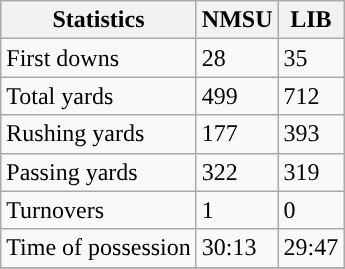<table class="wikitable" style="float: left;">
<tr>
<th>Statistics</th>
<th>NMSU</th>
<th>LIB</th>
</tr>
<tr>
<td>First downs</td>
<td>28</td>
<td>35</td>
</tr>
<tr>
<td>Total yards</td>
<td>499</td>
<td>712</td>
</tr>
<tr>
<td>Rushing yards</td>
<td>177</td>
<td>393</td>
</tr>
<tr>
<td>Passing yards</td>
<td>322</td>
<td>319</td>
</tr>
<tr>
<td>Turnovers</td>
<td>1</td>
<td>0</td>
</tr>
<tr>
<td>Time of possession</td>
<td>30:13</td>
<td>29:47</td>
</tr>
<tr>
</tr>
</table>
